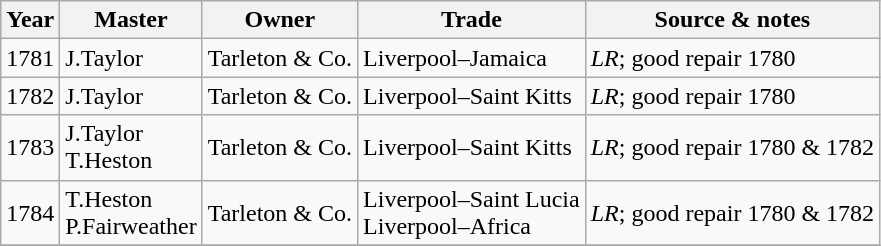<table class=" wikitable">
<tr>
<th>Year</th>
<th>Master</th>
<th>Owner</th>
<th>Trade</th>
<th>Source & notes</th>
</tr>
<tr>
<td>1781</td>
<td>J.Taylor</td>
<td>Tarleton & Co.</td>
<td>Liverpool–Jamaica</td>
<td><em>LR</em>; good repair 1780</td>
</tr>
<tr>
<td>1782</td>
<td>J.Taylor</td>
<td>Tarleton & Co.</td>
<td>Liverpool–Saint Kitts</td>
<td><em>LR</em>; good repair 1780</td>
</tr>
<tr>
<td>1783</td>
<td>J.Taylor<br>T.Heston</td>
<td>Tarleton & Co.</td>
<td>Liverpool–Saint Kitts</td>
<td><em>LR</em>; good repair 1780 &  1782</td>
</tr>
<tr>
<td>1784</td>
<td>T.Heston<br>P.Fairweather</td>
<td>Tarleton & Co.</td>
<td>Liverpool–Saint Lucia<br>Liverpool–Africa</td>
<td><em>LR</em>; good repair 1780 &  1782</td>
</tr>
<tr>
</tr>
</table>
